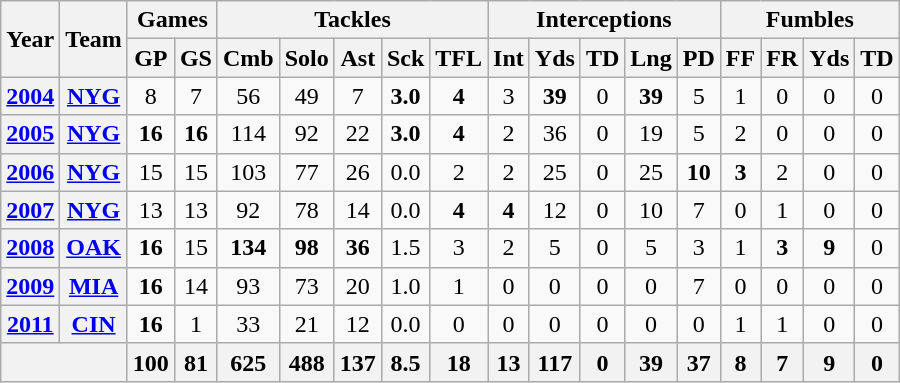<table class="wikitable" style="text-align:center">
<tr>
<th rowspan="2">Year</th>
<th rowspan="2">Team</th>
<th colspan="2">Games</th>
<th colspan="5">Tackles</th>
<th colspan="5">Interceptions</th>
<th colspan="4">Fumbles</th>
</tr>
<tr>
<th>GP</th>
<th>GS</th>
<th>Cmb</th>
<th>Solo</th>
<th>Ast</th>
<th>Sck</th>
<th>TFL</th>
<th>Int</th>
<th>Yds</th>
<th>TD</th>
<th>Lng</th>
<th>PD</th>
<th>FF</th>
<th>FR</th>
<th>Yds</th>
<th>TD</th>
</tr>
<tr>
<th><a href='#'>2004</a></th>
<th><a href='#'>NYG</a></th>
<td>8</td>
<td>7</td>
<td>56</td>
<td>49</td>
<td>7</td>
<td><strong>3.0</strong></td>
<td><strong>4</strong></td>
<td>3</td>
<td><strong>39</strong></td>
<td>0</td>
<td><strong>39</strong></td>
<td>5</td>
<td>1</td>
<td>0</td>
<td>0</td>
<td>0</td>
</tr>
<tr>
<th><a href='#'>2005</a></th>
<th><a href='#'>NYG</a></th>
<td><strong>16</strong></td>
<td><strong>16</strong></td>
<td>114</td>
<td>92</td>
<td>22</td>
<td><strong>3.0</strong></td>
<td><strong>4</strong></td>
<td>2</td>
<td>36</td>
<td>0</td>
<td>19</td>
<td>5</td>
<td>2</td>
<td>0</td>
<td>0</td>
<td>0</td>
</tr>
<tr>
<th><a href='#'>2006</a></th>
<th><a href='#'>NYG</a></th>
<td>15</td>
<td>15</td>
<td>103</td>
<td>77</td>
<td>26</td>
<td>0.0</td>
<td>2</td>
<td>2</td>
<td>25</td>
<td>0</td>
<td>25</td>
<td><strong>10</strong></td>
<td><strong>3</strong></td>
<td>2</td>
<td>0</td>
<td>0</td>
</tr>
<tr>
<th><a href='#'>2007</a></th>
<th><a href='#'>NYG</a></th>
<td>13</td>
<td>13</td>
<td>92</td>
<td>78</td>
<td>14</td>
<td>0.0</td>
<td><strong>4</strong></td>
<td><strong>4</strong></td>
<td>12</td>
<td>0</td>
<td>10</td>
<td>7</td>
<td>0</td>
<td>1</td>
<td>0</td>
<td>0</td>
</tr>
<tr>
<th><a href='#'>2008</a></th>
<th><a href='#'>OAK</a></th>
<td><strong>16</strong></td>
<td>15</td>
<td><strong>134</strong></td>
<td><strong>98</strong></td>
<td><strong>36</strong></td>
<td>1.5</td>
<td>3</td>
<td>2</td>
<td>5</td>
<td>0</td>
<td>5</td>
<td>3</td>
<td>1</td>
<td><strong>3</strong></td>
<td><strong>9</strong></td>
<td>0</td>
</tr>
<tr>
<th><a href='#'>2009</a></th>
<th><a href='#'>MIA</a></th>
<td><strong>16</strong></td>
<td>14</td>
<td>93</td>
<td>73</td>
<td>20</td>
<td>1.0</td>
<td>1</td>
<td>0</td>
<td>0</td>
<td>0</td>
<td>0</td>
<td>7</td>
<td>0</td>
<td>0</td>
<td>0</td>
<td>0</td>
</tr>
<tr>
<th><a href='#'>2011</a></th>
<th><a href='#'>CIN</a></th>
<td><strong>16</strong></td>
<td>1</td>
<td>33</td>
<td>21</td>
<td>12</td>
<td>0.0</td>
<td>0</td>
<td>0</td>
<td>0</td>
<td>0</td>
<td>0</td>
<td>0</td>
<td>1</td>
<td>1</td>
<td>0</td>
<td>0</td>
</tr>
<tr>
<th colspan="2"></th>
<th>100</th>
<th>81</th>
<th>625</th>
<th>488</th>
<th>137</th>
<th>8.5</th>
<th>18</th>
<th>13</th>
<th>117</th>
<th>0</th>
<th>39</th>
<th>37</th>
<th>8</th>
<th>7</th>
<th>9</th>
<th>0</th>
</tr>
</table>
